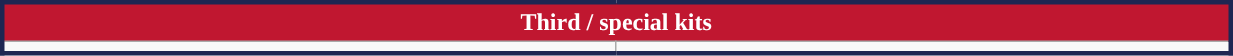<table class="wikitable collapsible collapsed" style="width:65%; border:solid 3px #1E2652">
<tr style="text-align:center; background-color:#C01730; color:#FFFFFF; font-weight:bold;">
<td colspan="5"><strong>Third / special kits  </strong></td>
</tr>
<tr>
<td></td>
<td></td>
</tr>
<tr>
</tr>
</table>
